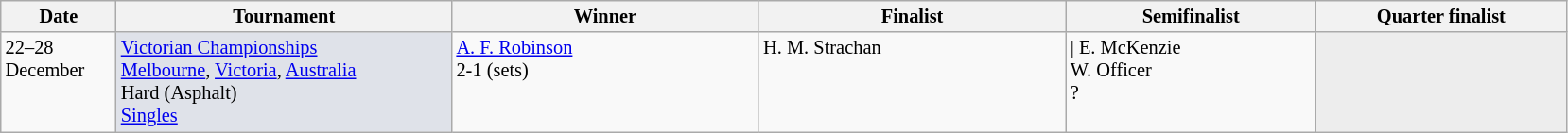<table class="wikitable" style="font-size:85%;">
<tr>
<th width="75">Date</th>
<th width="230">Tournament</th>
<th width="210">Winner</th>
<th width="210">Finalist</th>
<th width="170">Semifinalist</th>
<th width="170">Quarter finalist</th>
</tr>
<tr valign=top>
<td rowspan=2>22–28 December</td>
<td style="background:#dfe2e9" rowspan=2><a href='#'>Victorian Championships</a><br><a href='#'>Melbourne</a>, <a href='#'>Victoria</a>, <a href='#'>Australia</a><br>Hard (Asphalt) <br><a href='#'>Singles</a></td>
<td> <a href='#'>A. F. Robinson</a> <br>2-1 (sets)</td>
<td> H. M. Strachan</td>
<td rowspan=2>| E. McKenzie<br>  W. Officer<br> ?</td>
<td style="background:#ededed;" rowspan=2></td>
</tr>
</table>
